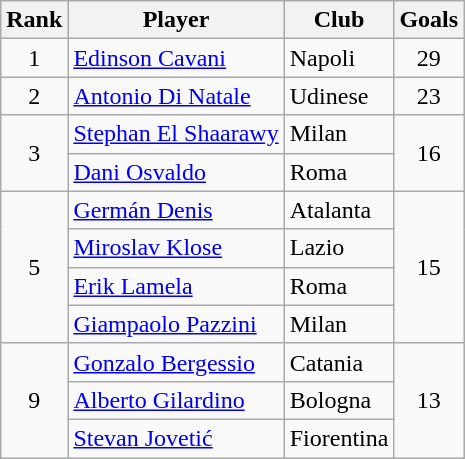<table class="wikitable" style="text-align:center">
<tr>
<th>Rank</th>
<th>Player</th>
<th>Club</th>
<th>Goals</th>
</tr>
<tr>
<td>1</td>
<td align="left"> <a href='#'>Edinson Cavani</a></td>
<td align="left">Napoli</td>
<td>29</td>
</tr>
<tr>
<td>2</td>
<td align="left"> <a href='#'>Antonio Di Natale</a></td>
<td align="left">Udinese</td>
<td>23</td>
</tr>
<tr>
<td rowspan="2">3</td>
<td align="left"> <a href='#'>Stephan El Shaarawy</a></td>
<td align="left">Milan</td>
<td rowspan="2">16</td>
</tr>
<tr>
<td align="left"> <a href='#'>Dani Osvaldo</a></td>
<td align="left">Roma</td>
</tr>
<tr>
<td rowspan="4">5</td>
<td align="left"> <a href='#'>Germán Denis</a></td>
<td align="left">Atalanta</td>
<td rowspan="4">15</td>
</tr>
<tr>
<td align="left"> <a href='#'>Miroslav Klose</a></td>
<td align="left">Lazio</td>
</tr>
<tr>
<td align="left"> <a href='#'>Erik Lamela</a></td>
<td align="left">Roma</td>
</tr>
<tr>
<td align="left"> <a href='#'>Giampaolo Pazzini</a></td>
<td align="left">Milan</td>
</tr>
<tr>
<td rowspan="3">9</td>
<td align="left"> <a href='#'>Gonzalo Bergessio</a></td>
<td align="left">Catania</td>
<td rowspan="3">13</td>
</tr>
<tr>
<td align="left"> <a href='#'>Alberto Gilardino</a></td>
<td align="left">Bologna</td>
</tr>
<tr>
<td align="left"> <a href='#'>Stevan Jovetić</a></td>
<td align="left">Fiorentina</td>
</tr>
</table>
